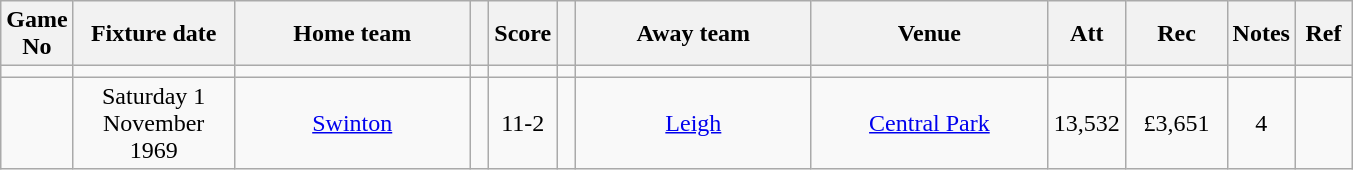<table class="wikitable" style="text-align:center;">
<tr>
<th width=20 abbr="No">Game No</th>
<th width=100 abbr="Date">Fixture date</th>
<th width=150 abbr="Home team">Home team</th>
<th width=5 abbr="space"></th>
<th width=20 abbr="Score">Score</th>
<th width=5 abbr="space"></th>
<th width=150 abbr="Away team">Away team</th>
<th width=150 abbr="Venue">Venue</th>
<th width=45 abbr="Att">Att</th>
<th width=60 abbr="Rec">Rec</th>
<th width=20 abbr="Notes">Notes</th>
<th width=30 abbr="Ref">Ref</th>
</tr>
<tr>
<td></td>
<td></td>
<td></td>
<td></td>
<td></td>
<td></td>
<td></td>
<td></td>
<td></td>
<td></td>
<td></td>
</tr>
<tr>
<td></td>
<td>Saturday 1 November 1969</td>
<td><a href='#'>Swinton</a></td>
<td></td>
<td>11-2</td>
<td></td>
<td><a href='#'>Leigh</a></td>
<td><a href='#'>Central Park</a></td>
<td>13,532</td>
<td>£3,651</td>
<td>4</td>
<td></td>
</tr>
</table>
